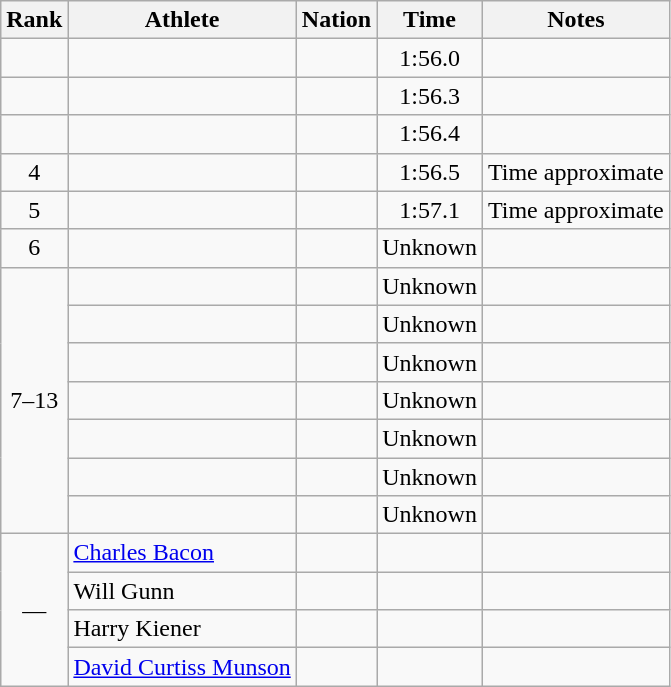<table class="wikitable sortable" style="text-align:center">
<tr>
<th>Rank</th>
<th>Athlete</th>
<th>Nation</th>
<th>Time</th>
<th>Notes</th>
</tr>
<tr>
<td></td>
<td align=left></td>
<td align=left></td>
<td>1:56.0</td>
<td></td>
</tr>
<tr>
<td></td>
<td align=left></td>
<td align=left></td>
<td>1:56.3</td>
<td></td>
</tr>
<tr>
<td></td>
<td align=left></td>
<td align=left></td>
<td>1:56.4</td>
<td></td>
</tr>
<tr>
<td>4</td>
<td align=left></td>
<td align=left></td>
<td>1:56.5</td>
<td>Time approximate</td>
</tr>
<tr>
<td>5</td>
<td align=left></td>
<td align=left></td>
<td>1:57.1</td>
<td>Time approximate</td>
</tr>
<tr>
<td>6</td>
<td align=left></td>
<td align=left></td>
<td data-sort-value=4:00.0>Unknown</td>
<td></td>
</tr>
<tr>
<td rowspan=7 data-sort-value=7>7–13</td>
<td align=left></td>
<td align=left></td>
<td data-sort-value=5:00.0>Unknown</td>
<td></td>
</tr>
<tr>
<td align=left></td>
<td align=left></td>
<td data-sort-value=5:00.0>Unknown</td>
<td></td>
</tr>
<tr>
<td align=left></td>
<td align=left></td>
<td data-sort-value=5:00.0>Unknown</td>
<td></td>
</tr>
<tr>
<td align=left></td>
<td align=left></td>
<td data-sort-value=5:00.0>Unknown</td>
<td></td>
</tr>
<tr>
<td align=left></td>
<td align=left></td>
<td data-sort-value=5:00.0>Unknown</td>
<td></td>
</tr>
<tr>
<td align=left></td>
<td align=left></td>
<td data-sort-value=5:00.0>Unknown</td>
<td></td>
</tr>
<tr>
<td align=left></td>
<td align=left></td>
<td data-sort-value=5:00.0>Unknown</td>
<td></td>
</tr>
<tr>
<td rowspan=4 data-sort-value=14>—</td>
<td align=left data-sort-value=Bacon><a href='#'>Charles Bacon</a></td>
<td align=left></td>
<td data-sort-value=9:00.0></td>
<td></td>
</tr>
<tr>
<td align=left data-sort-value=Gunn>Will Gunn</td>
<td align=left></td>
<td data-sort-value=9:00.0></td>
<td></td>
</tr>
<tr>
<td align=left data-sort-value=Kiener>Harry Kiener</td>
<td align=left></td>
<td data-sort-value=9:00.0></td>
<td></td>
</tr>
<tr>
<td align=left data-sort-value=Munson><a href='#'>David Curtiss Munson</a></td>
<td align=left></td>
<td data-sort-value=9:00.0></td>
<td></td>
</tr>
</table>
